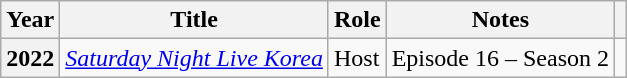<table class="wikitable plainrowheaders sortable">
<tr>
<th scope="col">Year</th>
<th scope="col">Title</th>
<th scope="col">Role</th>
<th scope="col">Notes</th>
<th scope="col" class="unsortable"></th>
</tr>
<tr>
<th scope="row">2022</th>
<td><em><a href='#'>Saturday Night Live Korea</a></em></td>
<td>Host</td>
<td>Episode 16 – Season 2</td>
<td style="text-align:center"></td>
</tr>
</table>
